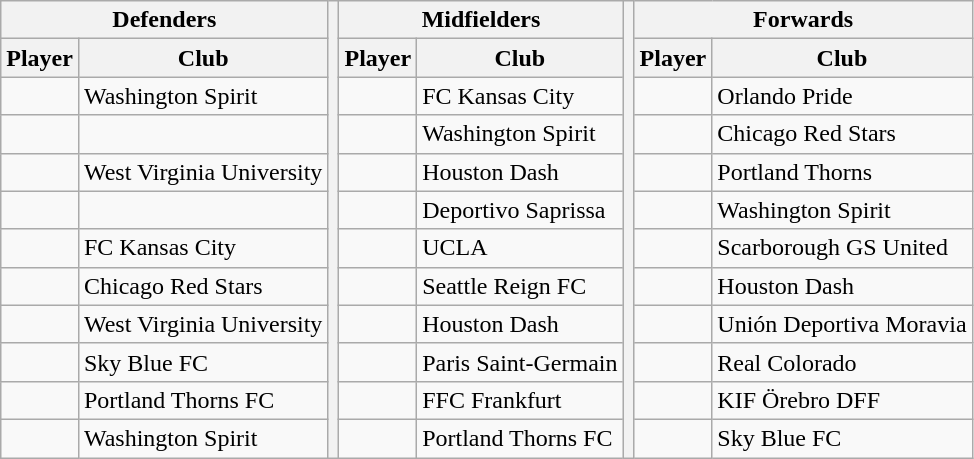<table class="wikitable">
<tr>
<th colspan="2">Defenders</th>
<th rowspan="12"></th>
<th colspan="2">Midfielders</th>
<th rowspan="12"></th>
<th colspan="2">Forwards</th>
</tr>
<tr>
<th>Player</th>
<th>Club</th>
<th>Player</th>
<th>Club</th>
<th>Player</th>
<th>Club</th>
</tr>
<tr>
<td></td>
<td> Washington Spirit</td>
<td></td>
<td> FC Kansas City</td>
<td></td>
<td> Orlando Pride</td>
</tr>
<tr>
<td></td>
<td></td>
<td></td>
<td> Washington Spirit</td>
<td></td>
<td> Chicago Red Stars</td>
</tr>
<tr>
<td></td>
<td> West Virginia University</td>
<td></td>
<td> Houston Dash</td>
<td></td>
<td> Portland Thorns</td>
</tr>
<tr>
<td></td>
<td></td>
<td></td>
<td> Deportivo Saprissa</td>
<td></td>
<td> Washington Spirit</td>
</tr>
<tr>
<td></td>
<td> FC Kansas City</td>
<td></td>
<td> UCLA</td>
<td></td>
<td> Scarborough GS United</td>
</tr>
<tr>
<td></td>
<td> Chicago Red Stars</td>
<td></td>
<td> Seattle Reign FC</td>
<td></td>
<td> Houston Dash</td>
</tr>
<tr>
<td></td>
<td> West Virginia University</td>
<td></td>
<td> Houston Dash</td>
<td></td>
<td> Unión Deportiva Moravia</td>
</tr>
<tr>
<td></td>
<td> Sky Blue FC</td>
<td></td>
<td> Paris Saint-Germain</td>
<td></td>
<td> Real Colorado</td>
</tr>
<tr>
<td></td>
<td> Portland Thorns FC</td>
<td></td>
<td> FFC Frankfurt</td>
<td></td>
<td> KIF Örebro DFF</td>
</tr>
<tr>
<td></td>
<td> Washington Spirit</td>
<td></td>
<td> Portland Thorns FC</td>
<td></td>
<td> Sky Blue FC</td>
</tr>
</table>
